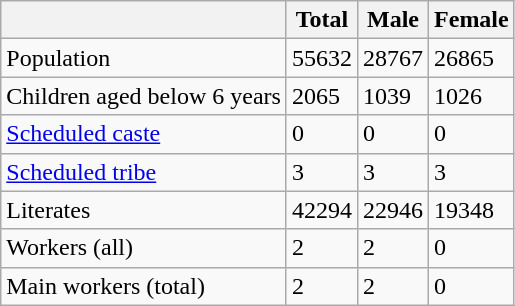<table class="wikitable sortable">
<tr>
<th></th>
<th>Total</th>
<th>Male</th>
<th>Female</th>
</tr>
<tr>
<td>Population</td>
<td>55632</td>
<td>28767</td>
<td>26865</td>
</tr>
<tr>
<td>Children aged below 6 years</td>
<td>2065</td>
<td>1039</td>
<td>1026</td>
</tr>
<tr>
<td><a href='#'>Scheduled caste</a></td>
<td>0</td>
<td>0</td>
<td>0</td>
</tr>
<tr>
<td><a href='#'>Scheduled tribe</a></td>
<td>3</td>
<td>3</td>
<td>3</td>
</tr>
<tr>
<td>Literates</td>
<td>42294</td>
<td>22946</td>
<td>19348</td>
</tr>
<tr>
<td>Workers (all)</td>
<td>2</td>
<td>2</td>
<td>0</td>
</tr>
<tr>
<td>Main workers (total)</td>
<td>2</td>
<td>2</td>
<td>0</td>
</tr>
</table>
